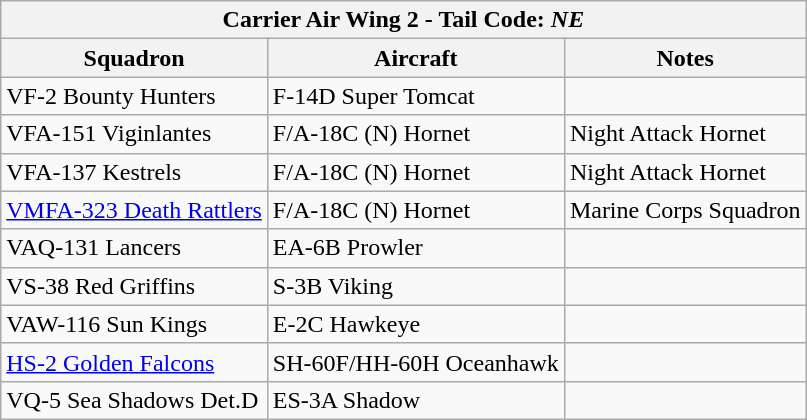<table class="wikitable">
<tr>
<th colspan="3">Carrier Air Wing 2  - Tail Code: <em>NE</em></th>
</tr>
<tr>
<th>Squadron</th>
<th>Aircraft</th>
<th>Notes</th>
</tr>
<tr>
<td>VF-2 Bounty Hunters</td>
<td>F-14D Super Tomcat</td>
<td></td>
</tr>
<tr>
<td>VFA-151 Viginlantes</td>
<td>F/A-18C (N) Hornet</td>
<td>Night Attack Hornet</td>
</tr>
<tr>
<td>VFA-137 Kestrels</td>
<td>F/A-18C (N) Hornet</td>
<td>Night Attack Hornet</td>
</tr>
<tr>
<td><a href='#'>VMFA-323 Death Rattlers</a></td>
<td>F/A-18C (N) Hornet</td>
<td>Marine Corps Squadron</td>
</tr>
<tr>
<td>VAQ-131 Lancers</td>
<td>EA-6B Prowler</td>
<td></td>
</tr>
<tr>
<td>VS-38 Red Griffins</td>
<td>S-3B Viking</td>
<td></td>
</tr>
<tr>
<td>VAW-116 Sun Kings</td>
<td>E-2C Hawkeye</td>
<td></td>
</tr>
<tr>
<td><a href='#'>HS-2 Golden Falcons</a></td>
<td>SH-60F/HH-60H Oceanhawk</td>
<td></td>
</tr>
<tr>
<td>VQ-5 Sea Shadows Det.D</td>
<td>ES-3A Shadow</td>
<td></td>
</tr>
</table>
